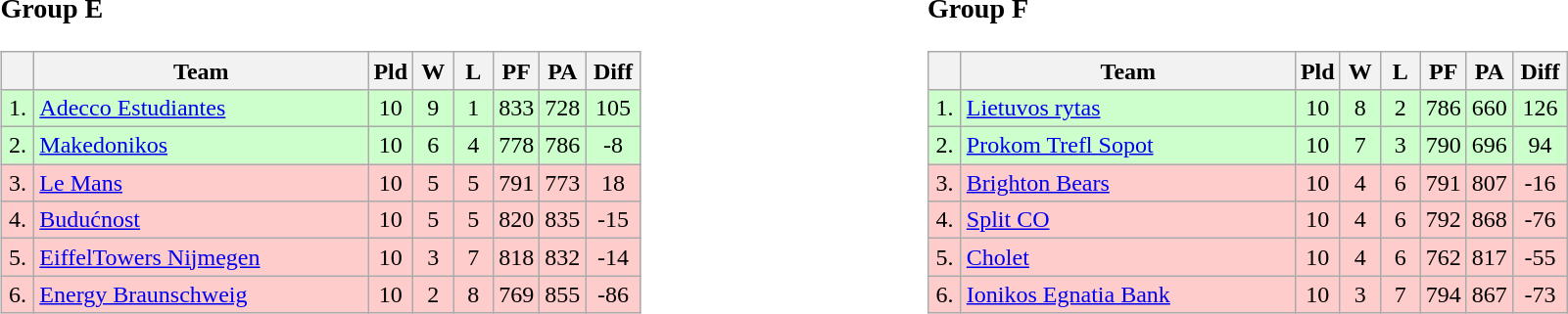<table>
<tr>
<td style="vertical-align:top; width:33%;"><br><h3>Group E</h3><table class=wikitable style="text-align:center">
<tr>
<th width=15></th>
<th width=220>Team</th>
<th width=20>Pld</th>
<th width=20>W</th>
<th width=20>L</th>
<th width=20>PF</th>
<th width=20>PA</th>
<th width=30>Diff</th>
</tr>
<tr style="background: #ccffcc;">
<td>1.</td>
<td align=left> <a href='#'>Adecco Estudiantes</a></td>
<td>10</td>
<td>9</td>
<td>1</td>
<td>833</td>
<td>728</td>
<td>105</td>
</tr>
<tr style="background: #ccffcc;">
<td>2.</td>
<td align=left> <a href='#'>Makedonikos</a></td>
<td>10</td>
<td>6</td>
<td>4</td>
<td>778</td>
<td>786</td>
<td>-8</td>
</tr>
<tr style="background: #ffcccc;">
<td>3.</td>
<td align=left> <a href='#'>Le Mans</a></td>
<td>10</td>
<td>5</td>
<td>5</td>
<td>791</td>
<td>773</td>
<td>18</td>
</tr>
<tr style="background: #ffcccc;">
<td>4.</td>
<td align=left> <a href='#'>Budućnost</a></td>
<td>10</td>
<td>5</td>
<td>5</td>
<td>820</td>
<td>835</td>
<td>-15</td>
</tr>
<tr style="background: #ffcccc;">
<td>5.</td>
<td align=left> <a href='#'>EiffelTowers Nijmegen</a></td>
<td>10</td>
<td>3</td>
<td>7</td>
<td>818</td>
<td>832</td>
<td>-14</td>
</tr>
<tr style="background: #ffcccc;">
<td>6.</td>
<td align=left> <a href='#'>Energy Braunschweig</a></td>
<td>10</td>
<td>2</td>
<td>8</td>
<td>769</td>
<td>855</td>
<td>-86</td>
</tr>
</table>
</td>
<td style="vertical-align:top; width:33%;"><br><h3>Group F</h3><table class=wikitable style="text-align:center">
<tr>
<th width=15></th>
<th width=220>Team</th>
<th width=20>Pld</th>
<th width=20>W</th>
<th width=20>L</th>
<th width=20>PF</th>
<th width=20>PA</th>
<th width=30>Diff</th>
</tr>
<tr style="background: #ccffcc;">
<td>1.</td>
<td align=left> <a href='#'>Lietuvos rytas</a></td>
<td>10</td>
<td>8</td>
<td>2</td>
<td>786</td>
<td>660</td>
<td>126</td>
</tr>
<tr style="background: #ccffcc;">
<td>2.</td>
<td align=left> <a href='#'>Prokom Trefl Sopot</a></td>
<td>10</td>
<td>7</td>
<td>3</td>
<td>790</td>
<td>696</td>
<td>94</td>
</tr>
<tr style="background: #ffcccc;">
<td>3.</td>
<td align=left> <a href='#'>Brighton Bears</a></td>
<td>10</td>
<td>4</td>
<td>6</td>
<td>791</td>
<td>807</td>
<td>-16</td>
</tr>
<tr style="background: #ffcccc;">
<td>4.</td>
<td align=left> <a href='#'>Split CO</a></td>
<td>10</td>
<td>4</td>
<td>6</td>
<td>792</td>
<td>868</td>
<td>-76</td>
</tr>
<tr style="background: #ffcccc;">
<td>5.</td>
<td align=left> <a href='#'>Cholet</a></td>
<td>10</td>
<td>4</td>
<td>6</td>
<td>762</td>
<td>817</td>
<td>-55</td>
</tr>
<tr style="background: #ffcccc;">
<td>6.</td>
<td align=left> <a href='#'>Ionikos Egnatia Bank</a></td>
<td>10</td>
<td>3</td>
<td>7</td>
<td>794</td>
<td>867</td>
<td>-73</td>
</tr>
</table>
</td>
</tr>
</table>
